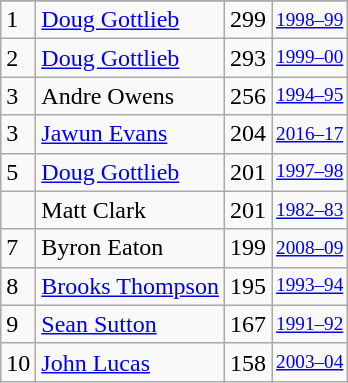<table class="wikitable">
<tr>
</tr>
<tr>
<td>1</td>
<td><a href='#'>Doug Gottlieb</a></td>
<td>299</td>
<td style="font-size:80%;"><a href='#'>1998–99</a></td>
</tr>
<tr>
<td>2</td>
<td><a href='#'>Doug Gottlieb</a></td>
<td>293</td>
<td style="font-size:80%;"><a href='#'>1999–00</a></td>
</tr>
<tr>
<td>3</td>
<td>Andre Owens</td>
<td>256</td>
<td style="font-size:80%;"><a href='#'>1994–95</a></td>
</tr>
<tr>
<td>3</td>
<td><a href='#'>Jawun Evans</a></td>
<td>204</td>
<td style="font-size:80%;"><a href='#'>2016–17</a></td>
</tr>
<tr>
<td>5</td>
<td><a href='#'>Doug Gottlieb</a></td>
<td>201</td>
<td style="font-size:80%;"><a href='#'>1997–98</a></td>
</tr>
<tr>
<td></td>
<td>Matt Clark</td>
<td>201</td>
<td style="font-size:80%;"><a href='#'>1982–83</a></td>
</tr>
<tr>
<td>7</td>
<td>Byron Eaton</td>
<td>199</td>
<td style="font-size:80%;"><a href='#'>2008–09</a></td>
</tr>
<tr>
<td>8</td>
<td><a href='#'>Brooks Thompson</a></td>
<td>195</td>
<td style="font-size:80%;"><a href='#'>1993–94</a></td>
</tr>
<tr>
<td>9</td>
<td><a href='#'>Sean Sutton</a></td>
<td>167</td>
<td style="font-size:80%;"><a href='#'>1991–92</a></td>
</tr>
<tr>
<td>10</td>
<td><a href='#'>John Lucas</a></td>
<td>158</td>
<td style="font-size:80%;"><a href='#'>2003–04</a></td>
</tr>
</table>
